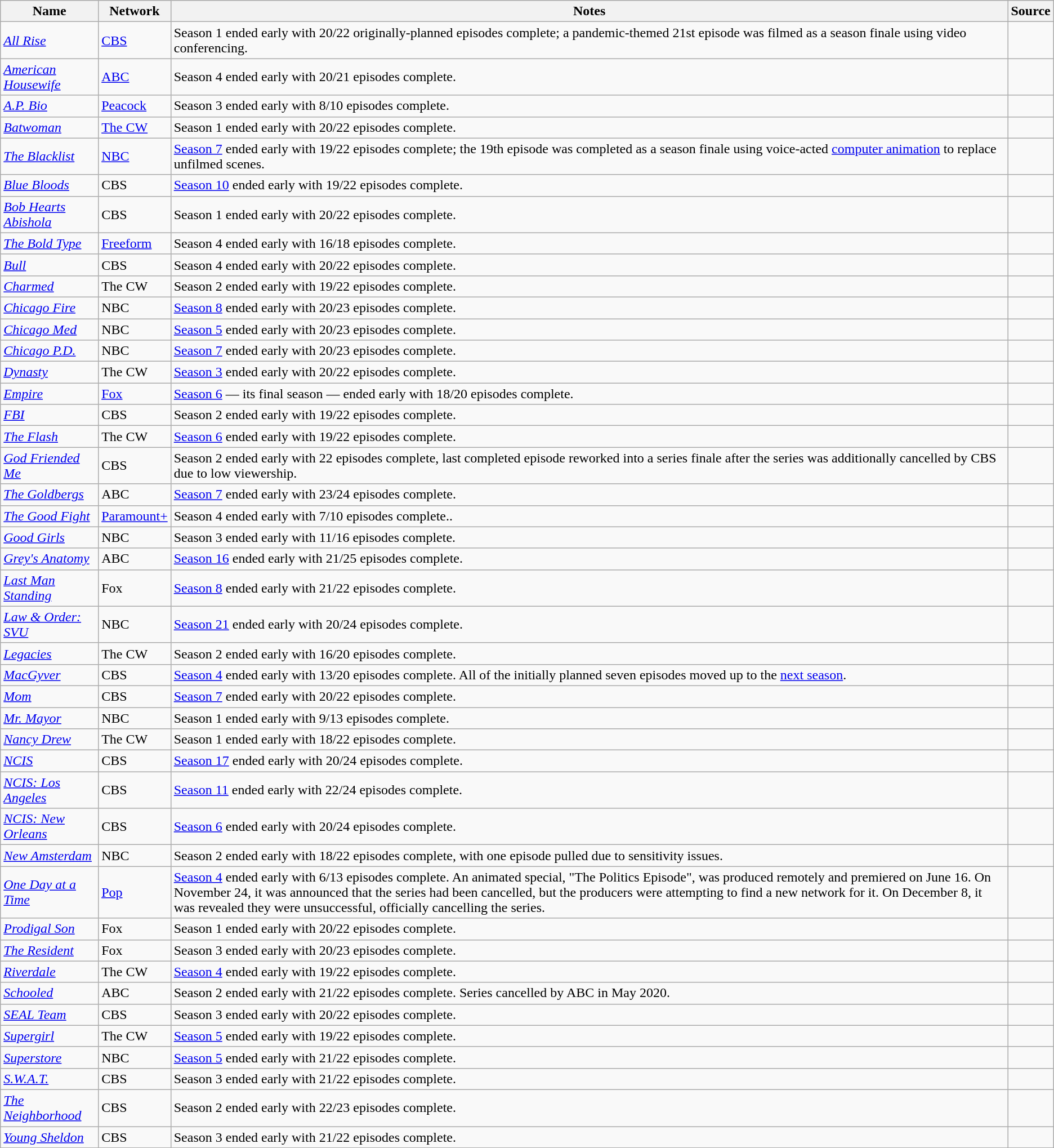<table class="wikitable sortable">
<tr>
<th>Name</th>
<th>Network</th>
<th>Notes</th>
<th>Source</th>
</tr>
<tr>
<td><em><a href='#'>All Rise</a></em></td>
<td><a href='#'>CBS</a></td>
<td>Season 1 ended early with 20/22 originally-planned episodes complete; a pandemic-themed 21st episode was filmed as a season finale using video conferencing.</td>
<td></td>
</tr>
<tr>
<td><em><a href='#'>American Housewife</a></em></td>
<td><a href='#'>ABC</a></td>
<td>Season 4 ended early with 20/21 episodes complete.</td>
<td></td>
</tr>
<tr>
<td><em><a href='#'>A.P. Bio</a></em></td>
<td><a href='#'>Peacock</a></td>
<td>Season 3 ended early with 8/10 episodes complete.</td>
<td></td>
</tr>
<tr>
<td><em><a href='#'>Batwoman</a></em></td>
<td><a href='#'>The CW</a></td>
<td>Season 1 ended early with 20/22 episodes complete.</td>
<td></td>
</tr>
<tr>
<td><em><a href='#'>The Blacklist</a></em></td>
<td><a href='#'>NBC</a></td>
<td><a href='#'>Season 7</a> ended early with 19/22 episodes complete; the 19th episode was completed as a season finale using voice-acted <a href='#'>computer animation</a> to replace unfilmed scenes.</td>
<td></td>
</tr>
<tr>
<td><em><a href='#'>Blue Bloods</a></em></td>
<td>CBS</td>
<td><a href='#'>Season 10</a> ended early with 19/22 episodes complete.</td>
<td></td>
</tr>
<tr>
<td><em><a href='#'>Bob Hearts Abishola</a></em></td>
<td>CBS</td>
<td>Season 1 ended early with 20/22 episodes complete.</td>
<td></td>
</tr>
<tr>
<td><em><a href='#'>The Bold Type</a></em></td>
<td><a href='#'>Freeform</a></td>
<td>Season 4 ended early with 16/18 episodes complete.</td>
<td></td>
</tr>
<tr>
<td><em><a href='#'>Bull</a></em></td>
<td>CBS</td>
<td>Season 4 ended early with 20/22 episodes complete.</td>
<td></td>
</tr>
<tr>
<td><em><a href='#'>Charmed</a></em></td>
<td>The CW</td>
<td>Season 2 ended early with 19/22 episodes complete.</td>
<td></td>
</tr>
<tr>
<td><em><a href='#'>Chicago Fire</a></em></td>
<td>NBC</td>
<td><a href='#'>Season 8</a> ended early with 20/23 episodes complete.</td>
<td></td>
</tr>
<tr>
<td><em><a href='#'>Chicago Med</a></em></td>
<td>NBC</td>
<td><a href='#'>Season 5</a> ended early with 20/23 episodes complete.</td>
<td></td>
</tr>
<tr>
<td><em><a href='#'>Chicago P.D.</a></em></td>
<td>NBC</td>
<td><a href='#'>Season 7</a> ended early with 20/23 episodes complete.</td>
<td></td>
</tr>
<tr>
<td><em><a href='#'>Dynasty</a></em></td>
<td>The CW</td>
<td><a href='#'>Season 3</a> ended early with 20/22 episodes complete.</td>
<td></td>
</tr>
<tr>
<td><em><a href='#'>Empire</a></em></td>
<td><a href='#'>Fox</a></td>
<td><a href='#'>Season 6</a> — its final season — ended early with 18/20 episodes complete.</td>
<td></td>
</tr>
<tr>
<td><em><a href='#'>FBI</a></em></td>
<td>CBS</td>
<td>Season 2 ended early with 19/22 episodes complete.</td>
<td></td>
</tr>
<tr>
<td><em><a href='#'>The Flash</a></em></td>
<td>The CW</td>
<td><a href='#'>Season 6</a> ended early with 19/22 episodes complete.</td>
<td></td>
</tr>
<tr>
<td><em><a href='#'>God Friended Me</a></em></td>
<td>CBS</td>
<td>Season 2 ended early with 22 episodes complete, last completed episode reworked into a series finale after the series was additionally cancelled by CBS due to low viewership.</td>
<td></td>
</tr>
<tr>
<td><em><a href='#'>The Goldbergs</a></em></td>
<td>ABC</td>
<td><a href='#'>Season 7</a> ended early with 23/24 episodes complete.</td>
<td></td>
</tr>
<tr>
<td><em><a href='#'>The Good Fight</a></em></td>
<td><a href='#'>Paramount+</a></td>
<td>Season 4 ended early with 7/10 episodes complete..</td>
<td></td>
</tr>
<tr>
<td><em><a href='#'>Good Girls</a></em></td>
<td>NBC</td>
<td>Season 3 ended early with 11/16 episodes complete.</td>
<td></td>
</tr>
<tr>
<td><em><a href='#'>Grey's Anatomy</a></em></td>
<td>ABC</td>
<td><a href='#'>Season 16</a> ended early with 21/25 episodes complete.</td>
<td></td>
</tr>
<tr>
<td><em><a href='#'>Last Man Standing</a></em></td>
<td>Fox</td>
<td><a href='#'>Season 8</a> ended early with 21/22 episodes complete.</td>
<td></td>
</tr>
<tr>
<td><em><a href='#'>Law & Order: SVU</a></em></td>
<td>NBC</td>
<td><a href='#'>Season 21</a> ended early with 20/24 episodes complete.</td>
<td></td>
</tr>
<tr>
<td><em><a href='#'>Legacies</a></em></td>
<td>The CW</td>
<td>Season 2 ended early with 16/20 episodes complete.</td>
<td></td>
</tr>
<tr>
<td><em><a href='#'>MacGyver</a></em></td>
<td>CBS</td>
<td><a href='#'>Season 4</a> ended early with 13/20 episodes complete. All of the initially planned seven episodes moved up to the <a href='#'>next season</a>.</td>
<td></td>
</tr>
<tr>
<td><em><a href='#'>Mom</a></em></td>
<td>CBS</td>
<td><a href='#'>Season 7</a> ended early with 20/22 episodes complete.</td>
<td></td>
</tr>
<tr>
<td><em><a href='#'>Mr. Mayor</a></em></td>
<td>NBC</td>
<td>Season 1 ended early with 9/13 episodes complete.</td>
<td></td>
</tr>
<tr>
<td><em><a href='#'>Nancy Drew</a></em></td>
<td>The CW</td>
<td>Season 1 ended early with 18/22 episodes complete.</td>
<td></td>
</tr>
<tr>
<td><em><a href='#'>NCIS</a></em></td>
<td>CBS</td>
<td><a href='#'>Season 17</a> ended early with 20/24 episodes complete.</td>
<td></td>
</tr>
<tr>
<td><em><a href='#'>NCIS: Los Angeles</a></em></td>
<td>CBS</td>
<td><a href='#'>Season 11</a> ended early with 22/24 episodes complete.</td>
<td></td>
</tr>
<tr>
<td><em><a href='#'>NCIS: New Orleans</a></em></td>
<td>CBS</td>
<td><a href='#'>Season 6</a> ended early with 20/24 episodes complete.</td>
<td></td>
</tr>
<tr>
<td><em><a href='#'>New Amsterdam</a></em></td>
<td>NBC</td>
<td>Season 2 ended early with 18/22 episodes complete, with one episode pulled due to sensitivity issues.</td>
<td></td>
</tr>
<tr>
<td><em><a href='#'>One Day at a Time</a></em></td>
<td><a href='#'>Pop</a></td>
<td><a href='#'>Season 4</a> ended early with 6/13 episodes complete. An animated special, "The Politics Episode", was produced remotely and premiered on June 16. On November 24, it was announced that the series had been cancelled, but the producers were attempting to find a new network for it. On December 8, it was revealed they were unsuccessful, officially cancelling the series.</td>
<td></td>
</tr>
<tr>
<td><em><a href='#'>Prodigal Son</a></em></td>
<td>Fox</td>
<td>Season 1 ended early with 20/22 episodes complete.</td>
<td></td>
</tr>
<tr>
<td><em><a href='#'>The Resident</a></em></td>
<td>Fox</td>
<td>Season 3 ended early with 20/23 episodes complete.</td>
<td></td>
</tr>
<tr>
<td><em><a href='#'>Riverdale</a></em></td>
<td>The CW</td>
<td><a href='#'>Season 4</a> ended early with 19/22 episodes complete.</td>
<td></td>
</tr>
<tr>
<td><em><a href='#'>Schooled</a></em></td>
<td>ABC</td>
<td>Season 2 ended early with 21/22 episodes complete. Series cancelled by ABC in May 2020.</td>
<td></td>
</tr>
<tr>
<td><em><a href='#'>SEAL Team</a></em></td>
<td>CBS</td>
<td>Season 3 ended early with 20/22 episodes complete.</td>
<td></td>
</tr>
<tr>
<td><a href='#'><em>Supergirl</em></a></td>
<td>The CW</td>
<td><a href='#'>Season 5</a> ended early with 19/22 episodes complete.</td>
<td></td>
</tr>
<tr>
<td><em><a href='#'>Superstore</a></em></td>
<td>NBC</td>
<td><a href='#'>Season 5</a> ended early with 21/22 episodes complete.</td>
<td></td>
</tr>
<tr>
<td><em><a href='#'>S.W.A.T.</a></em></td>
<td>CBS</td>
<td>Season 3 ended early with 21/22 episodes complete.</td>
<td></td>
</tr>
<tr>
<td><em><a href='#'>The Neighborhood</a></em></td>
<td>CBS</td>
<td>Season 2 ended early with 22/23 episodes complete.</td>
<td></td>
</tr>
<tr>
<td><em><a href='#'>Young Sheldon</a></em></td>
<td>CBS</td>
<td>Season 3 ended early with 21/22 episodes complete.</td>
<td></td>
</tr>
</table>
